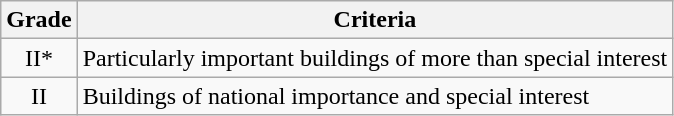<table class="wikitable">
<tr>
<th>Grade</th>
<th>Criteria</th>
</tr>
<tr>
<td align="center" >II*</td>
<td>Particularly important buildings of more than special interest</td>
</tr>
<tr>
<td align="center" >II</td>
<td>Buildings of national importance and special interest</td>
</tr>
</table>
